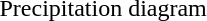<table class="floatright">
<tr>
<td></td>
</tr>
<tr>
<td>Precipitation diagram</td>
</tr>
</table>
